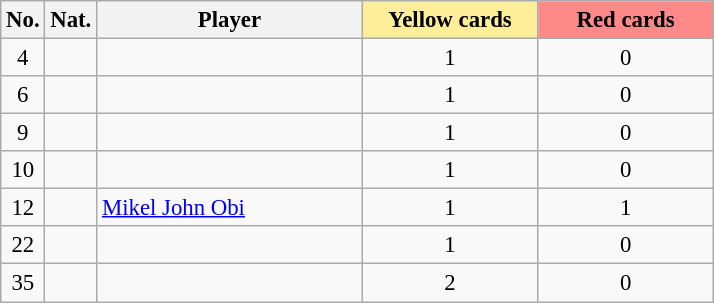<table class="wikitable sortable" style="text-align:center; font-size:95%;">
<tr>
<th class="unsortable" style="width:20px;">No.</th>
<th class="unsortable" style="width:24px;">Nat.</th>
<th style="width:170px;">Player</th>
<th style="width:110px; background:#fe9;"> Yellow cards</th>
<th style="width:110px; background:#ff8888;"> Red cards</th>
</tr>
<tr>
<td>4</td>
<td></td>
<td align="left"></td>
<td>1</td>
<td>0</td>
</tr>
<tr>
<td>6</td>
<td></td>
<td align="left"></td>
<td>1</td>
<td>0</td>
</tr>
<tr>
<td>9</td>
<td></td>
<td align="left"></td>
<td>1</td>
<td>0</td>
</tr>
<tr>
<td>10</td>
<td></td>
<td align="left"></td>
<td>1</td>
<td>0</td>
</tr>
<tr>
<td>12</td>
<td></td>
<td align="left"><a href='#'>Mikel John Obi</a></td>
<td>1</td>
<td>1</td>
</tr>
<tr>
<td>22</td>
<td></td>
<td align="left"></td>
<td>1</td>
<td>0</td>
</tr>
<tr>
<td>35</td>
<td></td>
<td align="left"></td>
<td>2</td>
<td>0</td>
</tr>
</table>
